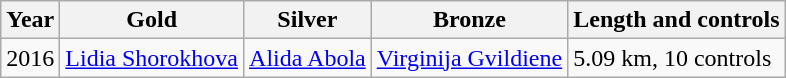<table class="wikitable">
<tr>
<th>Year</th>
<th>Gold</th>
<th>Silver</th>
<th>Bronze</th>
<th>Length and controls</th>
</tr>
<tr>
<td>2016</td>
<td> <a href='#'>Lidia Shorokhova</a></td>
<td> <a href='#'>Alida Abola</a></td>
<td> <a href='#'>Virginija Gvildiene</a></td>
<td>5.09 km, 10 controls</td>
</tr>
</table>
